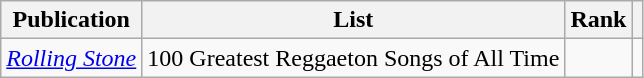<table class="wikitable">
<tr>
<th>Publication</th>
<th>List</th>
<th>Rank</th>
<th></th>
</tr>
<tr>
<td><em><a href='#'>Rolling Stone</a></em></td>
<td>100 Greatest Reggaeton Songs of All Time</td>
<td></td>
<td></td>
</tr>
</table>
